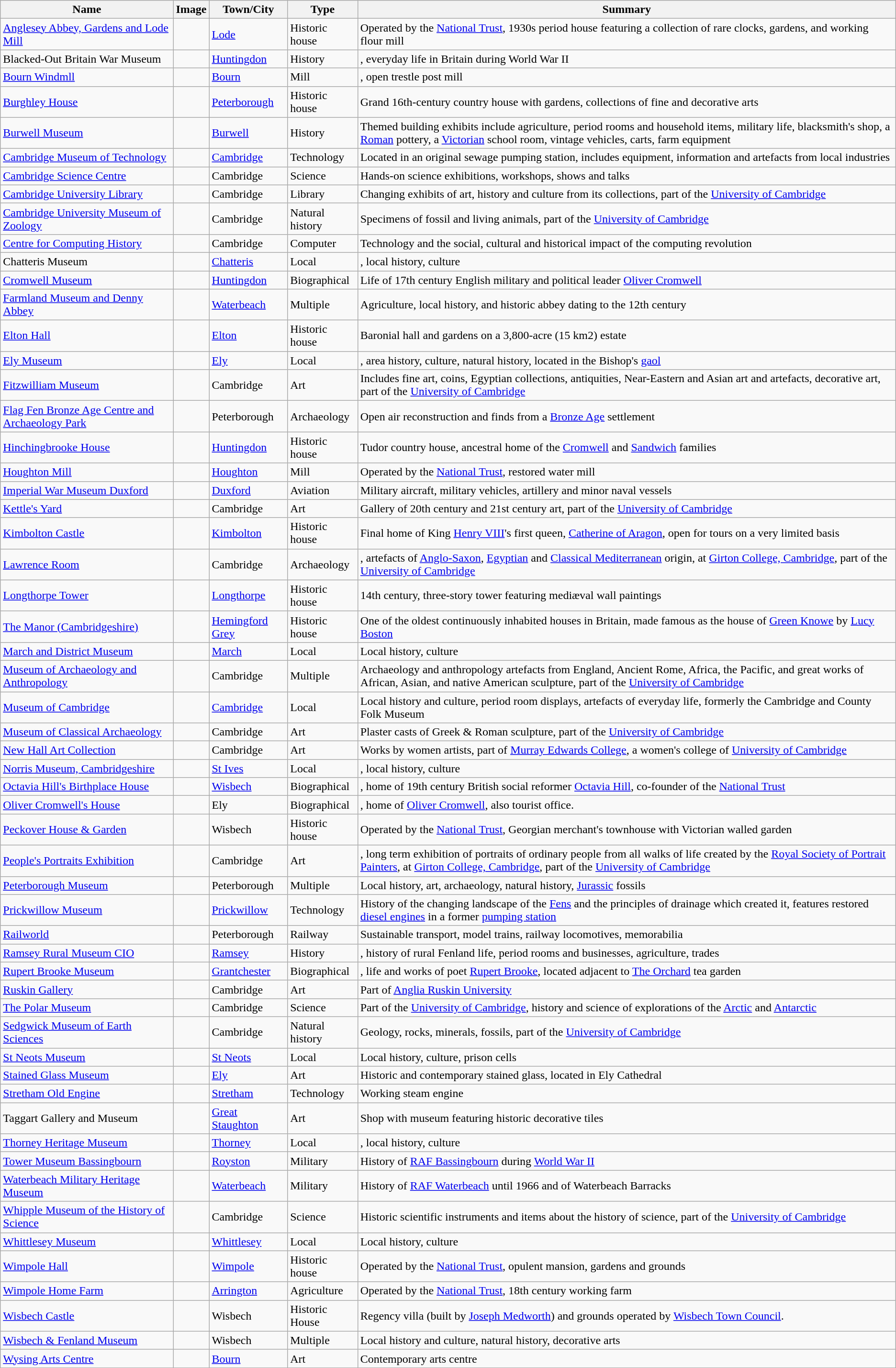<table class="wikitable sortable">
<tr>
<th>Name</th>
<th>Image</th>
<th>Town/City</th>
<th>Type</th>
<th>Summary</th>
</tr>
<tr>
<td><a href='#'>Anglesey Abbey, Gardens and Lode Mill</a></td>
<td></td>
<td><a href='#'>Lode</a></td>
<td>Historic house</td>
<td>Operated by the <a href='#'>National Trust</a>, 1930s period house featuring a collection of rare clocks, gardens, and working flour mill</td>
</tr>
<tr>
<td>Blacked-Out Britain War Museum</td>
<td></td>
<td><a href='#'>Huntingdon</a></td>
<td>History</td>
<td>, everyday life in Britain during World War II</td>
</tr>
<tr>
<td><a href='#'>Bourn Windmll</a></td>
<td></td>
<td><a href='#'>Bourn</a></td>
<td>Mill</td>
<td>, open trestle post mill</td>
</tr>
<tr>
<td><a href='#'>Burghley House</a></td>
<td></td>
<td><a href='#'>Peterborough</a></td>
<td>Historic house</td>
<td>Grand 16th-century country house with gardens, collections of fine and decorative arts</td>
</tr>
<tr>
<td><a href='#'>Burwell Museum</a></td>
<td></td>
<td><a href='#'>Burwell</a></td>
<td>History</td>
<td>Themed building exhibits include agriculture, period rooms and household items, military life, blacksmith's shop, a <a href='#'>Roman</a> pottery, a <a href='#'>Victorian</a> school room, vintage vehicles, carts, farm equipment</td>
</tr>
<tr>
<td><a href='#'>Cambridge Museum of Technology</a></td>
<td></td>
<td><a href='#'>Cambridge</a></td>
<td>Technology</td>
<td>Located in an original sewage pumping station, includes equipment, information and artefacts from local industries</td>
</tr>
<tr>
<td><a href='#'>Cambridge Science Centre</a></td>
<td></td>
<td>Cambridge</td>
<td>Science</td>
<td>Hands-on science exhibitions, workshops, shows and talks</td>
</tr>
<tr>
<td><a href='#'>Cambridge University Library</a></td>
<td></td>
<td>Cambridge</td>
<td>Library</td>
<td>Changing exhibits of art, history and culture from its collections, part of the <a href='#'>University of Cambridge</a></td>
</tr>
<tr>
<td><a href='#'>Cambridge University Museum of Zoology</a></td>
<td></td>
<td>Cambridge</td>
<td>Natural history</td>
<td>Specimens of fossil and living animals, part of the <a href='#'>University of Cambridge</a></td>
</tr>
<tr>
<td><a href='#'>Centre for Computing History</a></td>
<td></td>
<td>Cambridge</td>
<td>Computer</td>
<td>Technology and the social, cultural and historical impact of the computing revolution</td>
</tr>
<tr>
<td>Chatteris Museum</td>
<td></td>
<td><a href='#'>Chatteris</a></td>
<td>Local</td>
<td>, local history, culture</td>
</tr>
<tr>
<td><a href='#'>Cromwell Museum</a></td>
<td></td>
<td><a href='#'>Huntingdon</a></td>
<td>Biographical</td>
<td>Life of 17th century English military and political leader <a href='#'>Oliver Cromwell</a></td>
</tr>
<tr>
<td><a href='#'>Farmland Museum and Denny Abbey</a></td>
<td></td>
<td><a href='#'>Waterbeach</a></td>
<td>Multiple</td>
<td>Agriculture, local history, and historic abbey dating to the 12th century</td>
</tr>
<tr>
<td><a href='#'>Elton Hall</a></td>
<td></td>
<td><a href='#'>Elton</a></td>
<td>Historic house</td>
<td>Baronial hall and gardens on a 3,800-acre (15 km2) estate</td>
</tr>
<tr>
<td><a href='#'>Ely Museum</a></td>
<td></td>
<td><a href='#'>Ely</a></td>
<td>Local</td>
<td>, area history, culture, natural history, located in the Bishop's <a href='#'>gaol</a></td>
</tr>
<tr>
<td><a href='#'>Fitzwilliam Museum</a></td>
<td></td>
<td>Cambridge</td>
<td>Art</td>
<td>Includes fine art, coins, Egyptian collections, antiquities, Near-Eastern and Asian art and artefacts, decorative art, part of the <a href='#'>University of Cambridge</a></td>
</tr>
<tr>
<td><a href='#'>Flag Fen Bronze Age Centre and Archaeology Park</a></td>
<td></td>
<td>Peterborough</td>
<td>Archaeology</td>
<td>Open air reconstruction and finds from a <a href='#'>Bronze Age</a> settlement</td>
</tr>
<tr>
<td><a href='#'>Hinchingbrooke House</a></td>
<td></td>
<td><a href='#'>Huntingdon</a></td>
<td>Historic house</td>
<td>Tudor country house, ancestral home of the <a href='#'>Cromwell</a> and <a href='#'>Sandwich</a> families</td>
</tr>
<tr>
<td><a href='#'>Houghton Mill</a></td>
<td></td>
<td><a href='#'>Houghton</a></td>
<td>Mill</td>
<td>Operated by the <a href='#'>National Trust</a>, restored water mill</td>
</tr>
<tr>
<td><a href='#'>Imperial War Museum Duxford</a></td>
<td></td>
<td><a href='#'>Duxford</a></td>
<td>Aviation</td>
<td>Military aircraft, military vehicles, artillery and minor naval vessels</td>
</tr>
<tr>
<td><a href='#'>Kettle's Yard</a></td>
<td></td>
<td>Cambridge</td>
<td>Art</td>
<td>Gallery of 20th century and 21st century art, part of the <a href='#'>University of Cambridge</a></td>
</tr>
<tr>
<td><a href='#'>Kimbolton Castle</a></td>
<td></td>
<td><a href='#'>Kimbolton</a></td>
<td>Historic house</td>
<td>Final home of King <a href='#'>Henry VIII</a>'s first queen, <a href='#'>Catherine of Aragon</a>, open for tours on a very limited basis</td>
</tr>
<tr>
<td><a href='#'>Lawrence Room</a></td>
<td></td>
<td>Cambridge</td>
<td>Archaeology</td>
<td>, artefacts of <a href='#'>Anglo-Saxon</a>, <a href='#'>Egyptian</a> and <a href='#'>Classical Mediterranean</a> origin, at <a href='#'>Girton College, Cambridge</a>, part of the <a href='#'>University of Cambridge</a></td>
</tr>
<tr>
<td><a href='#'>Longthorpe Tower</a></td>
<td></td>
<td><a href='#'>Longthorpe</a></td>
<td>Historic house</td>
<td>14th century, three-story tower featuring mediæval wall paintings</td>
</tr>
<tr>
<td><a href='#'>The Manor (Cambridgeshire)</a></td>
<td></td>
<td><a href='#'>Hemingford Grey</a></td>
<td>Historic house</td>
<td>One of the oldest continuously inhabited houses in Britain, made famous as the house of <a href='#'>Green Knowe</a> by <a href='#'>Lucy Boston</a></td>
</tr>
<tr>
<td><a href='#'>March and District Museum</a></td>
<td></td>
<td><a href='#'>March</a></td>
<td>Local</td>
<td>Local history, culture</td>
</tr>
<tr>
<td><a href='#'>Museum of Archaeology and Anthropology</a></td>
<td></td>
<td>Cambridge</td>
<td>Multiple</td>
<td>Archaeology and anthropology artefacts from England, Ancient Rome, Africa, the Pacific, and great works of African, Asian, and native American sculpture, part of the <a href='#'>University of Cambridge</a></td>
</tr>
<tr>
<td><a href='#'>Museum of Cambridge</a></td>
<td></td>
<td><a href='#'>Cambridge</a></td>
<td>Local</td>
<td>Local history and culture, period room displays, artefacts of everyday life, formerly the Cambridge and County Folk Museum</td>
</tr>
<tr>
<td><a href='#'>Museum of Classical Archaeology</a></td>
<td></td>
<td>Cambridge</td>
<td>Art</td>
<td>Plaster casts of Greek & Roman sculpture, part of the <a href='#'>University of Cambridge</a></td>
</tr>
<tr>
<td><a href='#'>New Hall Art Collection</a></td>
<td></td>
<td>Cambridge</td>
<td>Art</td>
<td>Works by women artists, part of <a href='#'>Murray Edwards College</a>, a women's college of <a href='#'>University of Cambridge</a></td>
</tr>
<tr>
<td><a href='#'>Norris Museum, Cambridgeshire</a></td>
<td></td>
<td><a href='#'>St Ives</a></td>
<td>Local</td>
<td>, local history, culture</td>
</tr>
<tr>
<td><a href='#'>Octavia Hill's Birthplace House</a></td>
<td></td>
<td><a href='#'>Wisbech</a></td>
<td>Biographical</td>
<td>, home of 19th century British social reformer <a href='#'>Octavia Hill</a>, co-founder of the <a href='#'>National Trust</a></td>
</tr>
<tr>
<td><a href='#'>Oliver Cromwell's House</a></td>
<td></td>
<td>Ely</td>
<td>Biographical</td>
<td>, home of <a href='#'>Oliver Cromwell</a>, also tourist office.</td>
</tr>
<tr>
<td><a href='#'>Peckover House & Garden</a></td>
<td></td>
<td>Wisbech</td>
<td>Historic house</td>
<td>Operated by the <a href='#'>National Trust</a>, Georgian merchant's townhouse with Victorian walled garden</td>
</tr>
<tr>
<td><a href='#'>People's Portraits Exhibition</a></td>
<td></td>
<td>Cambridge</td>
<td>Art</td>
<td>, long term exhibition of portraits of ordinary people from all walks of life created by the <a href='#'>Royal Society of Portrait Painters</a>, at <a href='#'>Girton College, Cambridge</a>, part of the <a href='#'>University of Cambridge</a></td>
</tr>
<tr>
<td><a href='#'>Peterborough Museum</a></td>
<td></td>
<td>Peterborough</td>
<td>Multiple</td>
<td>Local history, art, archaeology, natural history, <a href='#'>Jurassic</a> fossils</td>
</tr>
<tr>
<td><a href='#'>Prickwillow Museum</a></td>
<td></td>
<td><a href='#'>Prickwillow</a></td>
<td>Technology</td>
<td> History of the changing landscape of the <a href='#'>Fens</a> and the principles of drainage which created it, features restored <a href='#'>diesel engines</a> in a former <a href='#'>pumping station</a></td>
</tr>
<tr>
<td><a href='#'>Railworld</a></td>
<td></td>
<td>Peterborough</td>
<td>Railway</td>
<td>Sustainable transport, model trains, railway locomotives, memorabilia</td>
</tr>
<tr>
<td><a href='#'>Ramsey Rural Museum CIO</a></td>
<td></td>
<td><a href='#'>Ramsey</a></td>
<td>History</td>
<td>, history of rural Fenland life, period rooms and businesses, agriculture, trades</td>
</tr>
<tr>
<td><a href='#'>Rupert Brooke Museum</a></td>
<td></td>
<td><a href='#'>Grantchester</a></td>
<td>Biographical</td>
<td>, life and works of poet <a href='#'>Rupert Brooke</a>, located adjacent to <a href='#'>The Orchard</a> tea garden</td>
</tr>
<tr>
<td><a href='#'>Ruskin Gallery</a></td>
<td></td>
<td>Cambridge</td>
<td>Art</td>
<td>Part of <a href='#'>Anglia Ruskin University</a></td>
</tr>
<tr>
<td><a href='#'>The Polar Museum</a></td>
<td></td>
<td>Cambridge</td>
<td>Science</td>
<td>Part of the <a href='#'>University of Cambridge</a>, history and science of explorations of the <a href='#'>Arctic</a> and <a href='#'>Antarctic</a></td>
</tr>
<tr>
<td><a href='#'>Sedgwick Museum of Earth Sciences</a></td>
<td></td>
<td>Cambridge</td>
<td>Natural history</td>
<td>Geology, rocks, minerals, fossils, part of the <a href='#'>University of Cambridge</a></td>
</tr>
<tr>
<td><a href='#'>St Neots Museum</a></td>
<td></td>
<td><a href='#'>St Neots</a></td>
<td>Local</td>
<td>Local history, culture, prison cells</td>
</tr>
<tr>
<td><a href='#'>Stained Glass Museum</a></td>
<td></td>
<td><a href='#'>Ely</a></td>
<td>Art</td>
<td>Historic and contemporary stained glass, located in Ely Cathedral</td>
</tr>
<tr>
<td><a href='#'>Stretham Old Engine</a></td>
<td></td>
<td><a href='#'>Stretham</a></td>
<td>Technology</td>
<td>Working steam engine</td>
</tr>
<tr>
<td>Taggart Gallery and Museum</td>
<td></td>
<td><a href='#'>Great Staughton</a></td>
<td>Art</td>
<td>Shop with museum featuring historic decorative tiles</td>
</tr>
<tr>
<td><a href='#'>Thorney Heritage Museum</a></td>
<td></td>
<td><a href='#'>Thorney</a></td>
<td>Local</td>
<td>, local history, culture</td>
</tr>
<tr>
<td><a href='#'>Tower Museum Bassingbourn</a></td>
<td></td>
<td><a href='#'>Royston</a></td>
<td>Military</td>
<td>History of <a href='#'>RAF Bassingbourn</a> during <a href='#'>World War II</a></td>
</tr>
<tr>
<td><a href='#'>Waterbeach Military Heritage Museum</a></td>
<td></td>
<td><a href='#'>Waterbeach</a></td>
<td>Military</td>
<td>History of <a href='#'>RAF Waterbeach</a> until 1966 and of Waterbeach Barracks</td>
</tr>
<tr>
<td><a href='#'>Whipple Museum of the History of Science</a></td>
<td></td>
<td>Cambridge</td>
<td>Science</td>
<td>Historic scientific instruments and items about the history of science, part of the <a href='#'>University of Cambridge</a></td>
</tr>
<tr>
<td><a href='#'>Whittlesey Museum</a></td>
<td></td>
<td><a href='#'>Whittlesey</a></td>
<td>Local</td>
<td>Local history, culture</td>
</tr>
<tr>
<td><a href='#'>Wimpole Hall</a></td>
<td></td>
<td><a href='#'>Wimpole</a></td>
<td>Historic house</td>
<td>Operated by the <a href='#'>National Trust</a>, opulent mansion, gardens and grounds</td>
</tr>
<tr>
<td><a href='#'>Wimpole Home Farm</a></td>
<td></td>
<td><a href='#'>Arrington</a></td>
<td>Agriculture</td>
<td>Operated by the <a href='#'>National Trust</a>, 18th century working farm</td>
</tr>
<tr>
<td><a href='#'>Wisbech Castle</a></td>
<td></td>
<td>Wisbech</td>
<td>Historic House</td>
<td>Regency villa (built by <a href='#'>Joseph Medworth</a>) and grounds operated by <a href='#'>Wisbech Town Council</a>.</td>
</tr>
<tr>
<td><a href='#'>Wisbech & Fenland Museum</a></td>
<td></td>
<td>Wisbech</td>
<td>Multiple</td>
<td>Local history and culture, natural history, decorative arts</td>
</tr>
<tr>
<td><a href='#'>Wysing Arts Centre</a></td>
<td></td>
<td><a href='#'>Bourn</a></td>
<td>Art</td>
<td>Contemporary arts centre</td>
</tr>
<tr>
</tr>
</table>
